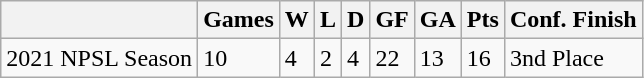<table class="wikitable">
<tr>
<th></th>
<th>Games</th>
<th>W</th>
<th>L</th>
<th>D</th>
<th>GF</th>
<th>GA</th>
<th>Pts</th>
<th>Conf. Finish</th>
</tr>
<tr>
<td>2021 NPSL Season</td>
<td>10</td>
<td>4</td>
<td>2</td>
<td>4</td>
<td>22</td>
<td>13</td>
<td>16</td>
<td>3nd Place</td>
</tr>
</table>
